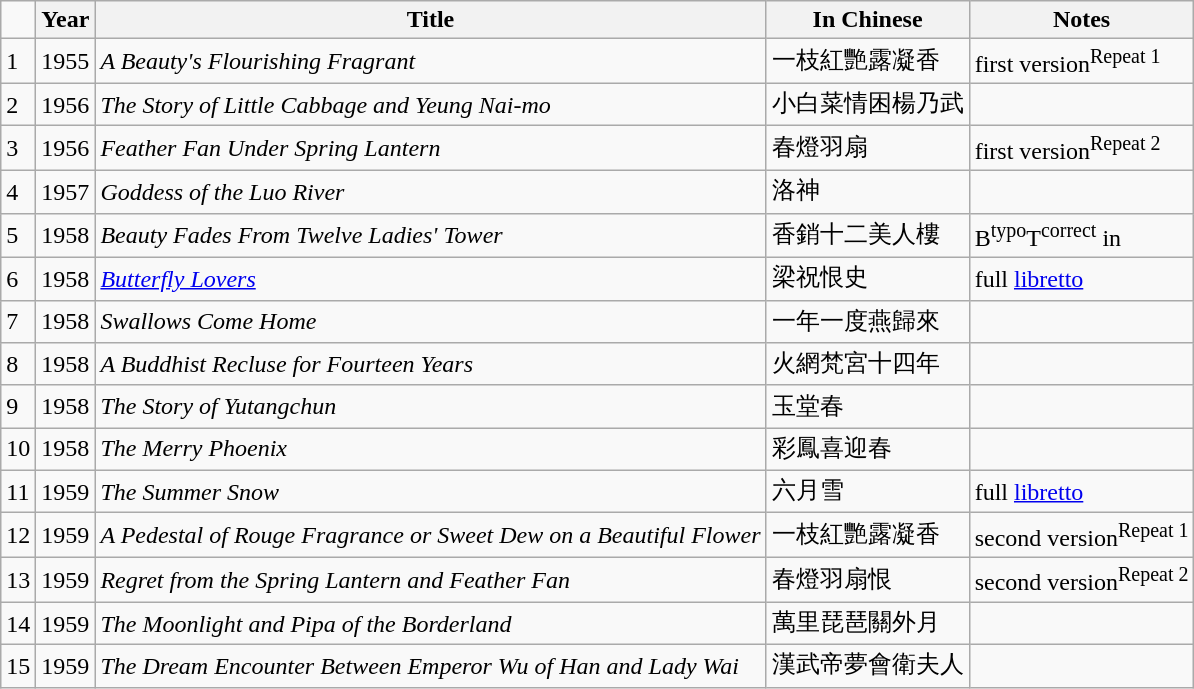<table class="wikitable">
<tr>
<td></td>
<th>Year</th>
<th>Title</th>
<th>In Chinese</th>
<th>Notes</th>
</tr>
<tr>
<td>1</td>
<td>1955</td>
<td><em>A Beauty's Flourishing Fragrant</em></td>
<td>一枝紅艷露凝香</td>
<td>first version<sup>Repeat 1</sup></td>
</tr>
<tr>
<td>2</td>
<td>1956</td>
<td><em>The Story of Little Cabbage and Yeung Nai-mo</em></td>
<td>小白菜情困楊乃武</td>
<td></td>
</tr>
<tr>
<td>3</td>
<td>1956</td>
<td><em>Feather Fan Under Spring Lantern</em></td>
<td>春燈羽扇</td>
<td>first version<sup>Repeat 2</sup></td>
</tr>
<tr>
<td>4</td>
<td>1957</td>
<td><em>Goddess of the Luo River</em></td>
<td>洛神</td>
<td></td>
</tr>
<tr>
<td>5</td>
<td>1958</td>
<td><em>Beauty Fades From Twelve Ladies' Tower</em></td>
<td>香銷十二美人樓</td>
<td>B<sup>typo</sup>T<sup>correct</sup> in </td>
</tr>
<tr>
<td>6</td>
<td>1958</td>
<td><em><a href='#'>Butterfly Lovers</a></em></td>
<td>梁祝恨史</td>
<td> full <a href='#'>libretto</a></td>
</tr>
<tr>
<td>7</td>
<td>1958</td>
<td><em>Swallows Come Home</em></td>
<td>一年一度燕歸來</td>
<td></td>
</tr>
<tr>
<td>8</td>
<td>1958</td>
<td><em>A Buddhist Recluse for Fourteen Years</em></td>
<td>火網梵宮十四年</td>
<td></td>
</tr>
<tr>
<td>9</td>
<td>1958</td>
<td><em>The Story of Yutangchun</em></td>
<td>玉堂春</td>
<td></td>
</tr>
<tr>
<td>10</td>
<td>1958</td>
<td><em>The Merry Phoenix</em></td>
<td>彩鳳喜迎春</td>
<td></td>
</tr>
<tr>
<td>11</td>
<td>1959</td>
<td><em>The Summer Snow</em></td>
<td>六月雪</td>
<td> full <a href='#'>libretto</a></td>
</tr>
<tr>
<td>12</td>
<td>1959</td>
<td><em>A Pedestal of Rouge Fragrance or Sweet Dew on a Beautiful Flower</em></td>
<td>一枝紅艷露凝香</td>
<td>second version<sup>Repeat 1</sup></td>
</tr>
<tr>
<td>13</td>
<td>1959</td>
<td><em>Regret from the Spring Lantern and Feather Fan</em></td>
<td>春燈羽扇恨</td>
<td>second version<sup>Repeat 2</sup></td>
</tr>
<tr>
<td>14</td>
<td>1959</td>
<td><em>The Moonlight and Pipa of the Borderland</em></td>
<td>萬里琵琶關外月</td>
<td></td>
</tr>
<tr>
<td>15</td>
<td>1959</td>
<td><em>The Dream Encounter Between Emperor Wu of Han and Lady Wai</em></td>
<td>漢武帝夢會衛夫人</td>
<td></td>
</tr>
</table>
